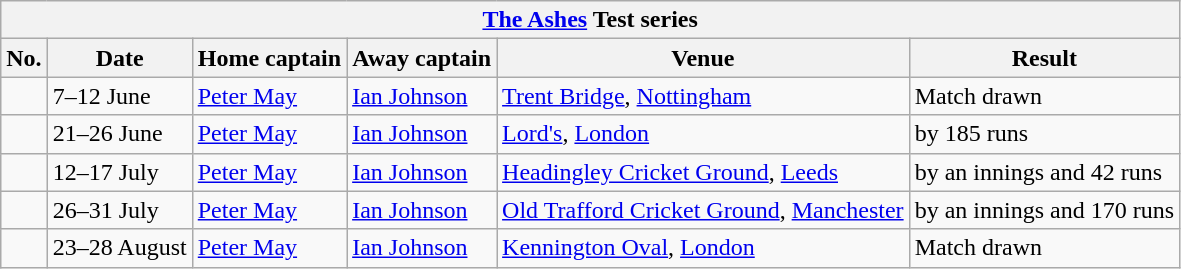<table class="wikitable">
<tr>
<th colspan="9"><a href='#'>The Ashes</a> Test series</th>
</tr>
<tr>
<th>No.</th>
<th>Date</th>
<th>Home captain</th>
<th>Away captain</th>
<th>Venue</th>
<th>Result</th>
</tr>
<tr>
<td></td>
<td>7–12 June</td>
<td><a href='#'>Peter May</a></td>
<td><a href='#'>Ian Johnson</a></td>
<td><a href='#'>Trent Bridge</a>, <a href='#'>Nottingham</a></td>
<td>Match drawn</td>
</tr>
<tr>
<td></td>
<td>21–26 June</td>
<td><a href='#'>Peter May</a></td>
<td><a href='#'>Ian Johnson</a></td>
<td><a href='#'>Lord's</a>, <a href='#'>London</a></td>
<td> by 185 runs</td>
</tr>
<tr>
<td></td>
<td>12–17 July</td>
<td><a href='#'>Peter May</a></td>
<td><a href='#'>Ian Johnson</a></td>
<td><a href='#'>Headingley Cricket Ground</a>, <a href='#'>Leeds</a></td>
<td> by an innings and 42 runs</td>
</tr>
<tr>
<td></td>
<td>26–31 July</td>
<td><a href='#'>Peter May</a></td>
<td><a href='#'>Ian Johnson</a></td>
<td><a href='#'>Old Trafford Cricket Ground</a>, <a href='#'>Manchester</a></td>
<td> by an innings and 170 runs</td>
</tr>
<tr>
<td></td>
<td>23–28 August</td>
<td><a href='#'>Peter May</a></td>
<td><a href='#'>Ian Johnson</a></td>
<td><a href='#'>Kennington Oval</a>, <a href='#'>London</a></td>
<td>Match drawn</td>
</tr>
</table>
